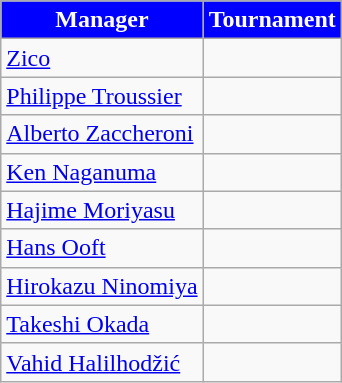<table class="wikitable">
<tr>
<th style=background:blue;color:white>Manager</th>
<th style=background:blue;color:white>Tournament</th>
</tr>
<tr>
<td><a href='#'>Zico</a></td>
<td></td>
</tr>
<tr>
<td><a href='#'>Philippe Troussier</a></td>
<td></td>
</tr>
<tr>
<td><a href='#'>Alberto Zaccheroni</a></td>
<td></td>
</tr>
<tr>
<td><a href='#'>Ken Naganuma</a></td>
<td></td>
</tr>
<tr>
<td><a href='#'>Hajime Moriyasu</a></td>
<td></td>
</tr>
<tr>
<td><a href='#'>Hans Ooft</a></td>
<td></td>
</tr>
<tr>
<td><a href='#'>Hirokazu Ninomiya</a></td>
<td></td>
</tr>
<tr>
<td><a href='#'>Takeshi Okada</a></td>
<td></td>
</tr>
<tr>
<td><a href='#'>Vahid Halilhodžić</a></td>
<td></td>
</tr>
</table>
